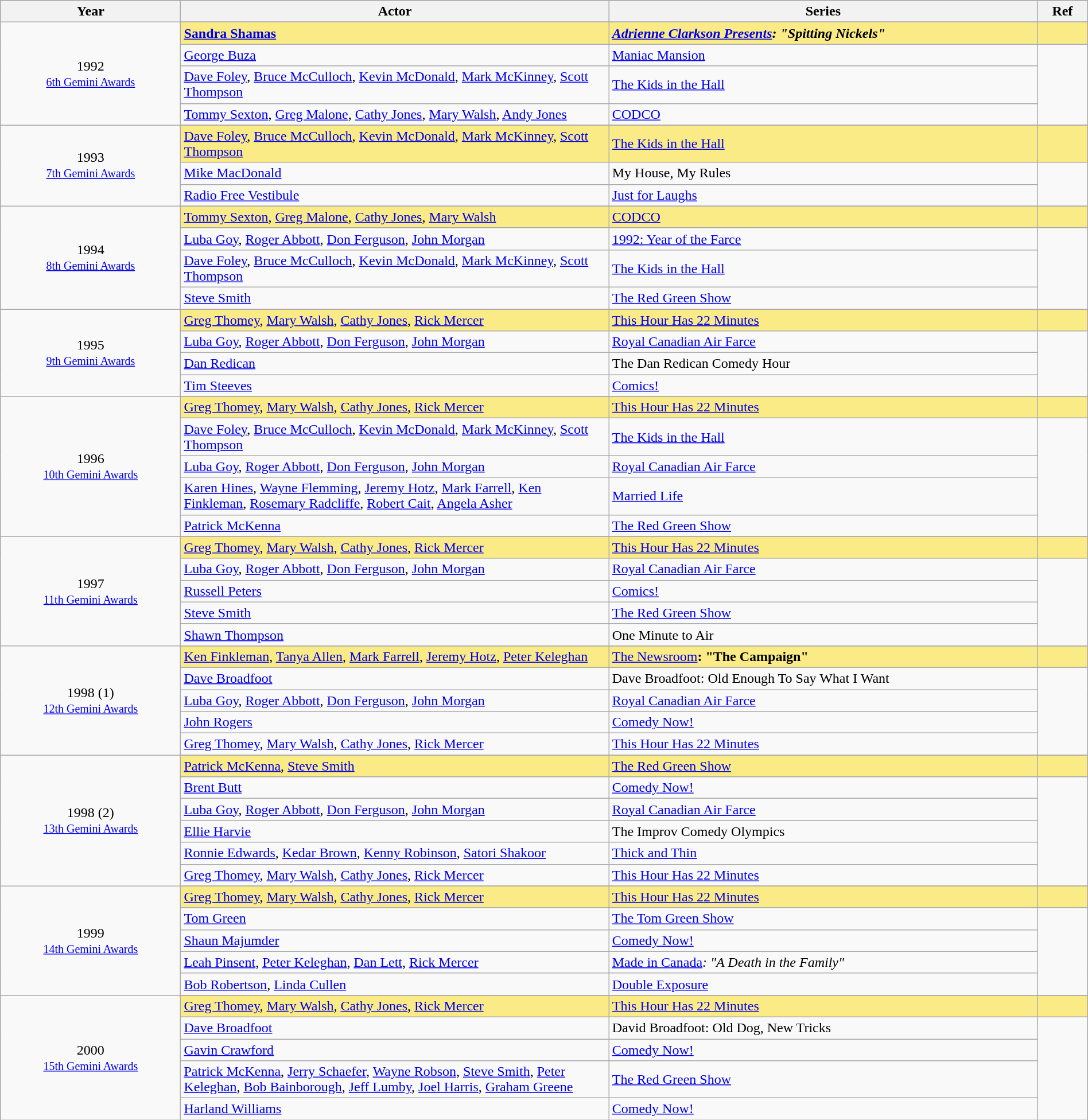<table class="wikitable" style="width:100%;">
<tr style="background:#bebebe;">
<th style="width:8%;">Year</th>
<th style="width:19%;">Actor</th>
<th style="width:19%;">Series</th>
<th style="width:2%;">Ref</th>
</tr>
<tr>
<td rowspan="5" align="center">1992 <br> <small><a href='#'>6th Gemini Awards</a></small></td>
</tr>
<tr style="background:#FAEB86;">
<td><strong><a href='#'>Sandra Shamas</a></strong></td>
<td><strong><em><a href='#'>Adrienne Clarkson Presents</a><em>: "Spitting Nickels"<strong></td>
<td></td>
</tr>
<tr>
<td><a href='#'>George Buza</a></td>
<td></em><a href='#'>Maniac Mansion</a><em></td>
<td rowspan=3></td>
</tr>
<tr>
<td><a href='#'>Dave Foley</a>, <a href='#'>Bruce McCulloch</a>, <a href='#'>Kevin McDonald</a>, <a href='#'>Mark McKinney</a>, <a href='#'>Scott Thompson</a></td>
<td></em><a href='#'>The Kids in the Hall</a><em></td>
</tr>
<tr>
<td><a href='#'>Tommy Sexton</a>, <a href='#'>Greg Malone</a>, <a href='#'>Cathy Jones</a>, <a href='#'>Mary Walsh</a>, <a href='#'>Andy Jones</a></td>
<td></em><a href='#'>CODCO</a><em></td>
</tr>
<tr>
<td rowspan="4" align="center">1993 <br> <small><a href='#'>7th Gemini Awards</a></small></td>
</tr>
<tr style="background:#FAEB86;">
<td></strong><a href='#'>Dave Foley</a>, <a href='#'>Bruce McCulloch</a>, <a href='#'>Kevin McDonald</a>, <a href='#'>Mark McKinney</a>, <a href='#'>Scott Thompson</a><strong></td>
<td></em></strong><a href='#'>The Kids in the Hall</a><strong><em></td>
<td></td>
</tr>
<tr>
<td><a href='#'>Mike MacDonald</a></td>
<td></em>My House, My Rules<em></td>
<td rowspan=2></td>
</tr>
<tr>
<td><a href='#'>Radio Free Vestibule</a></td>
<td></em><a href='#'>Just for Laughs</a><em></td>
</tr>
<tr>
<td rowspan="5" align="center">1994 <br> <small><a href='#'>8th Gemini Awards</a></small></td>
</tr>
<tr style="background:#FAEB86;">
<td></strong><a href='#'>Tommy Sexton</a>, <a href='#'>Greg Malone</a>, <a href='#'>Cathy Jones</a>, <a href='#'>Mary Walsh</a><strong></td>
<td></em></strong><a href='#'>CODCO</a><strong><em></td>
<td></td>
</tr>
<tr>
<td><a href='#'>Luba Goy</a>, <a href='#'>Roger Abbott</a>, <a href='#'>Don Ferguson</a>, <a href='#'>John Morgan</a></td>
<td></em><a href='#'>1992: Year of the Farce</a><em></td>
<td rowspan=3></td>
</tr>
<tr>
<td><a href='#'>Dave Foley</a>, <a href='#'>Bruce McCulloch</a>, <a href='#'>Kevin McDonald</a>, <a href='#'>Mark McKinney</a>, <a href='#'>Scott Thompson</a></td>
<td></em><a href='#'>The Kids in the Hall</a><em></td>
</tr>
<tr>
<td><a href='#'>Steve Smith</a></td>
<td></em><a href='#'>The Red Green Show</a><em></td>
</tr>
<tr>
<td rowspan="5" align="center">1995 <br> <small><a href='#'>9th Gemini Awards</a></small></td>
</tr>
<tr style="background:#FAEB86;">
<td></strong><a href='#'>Greg Thomey</a>, <a href='#'>Mary Walsh</a>, <a href='#'>Cathy Jones</a>, <a href='#'>Rick Mercer</a><strong></td>
<td></em></strong><a href='#'>This Hour Has 22 Minutes</a><strong><em></td>
<td></td>
</tr>
<tr>
<td><a href='#'>Luba Goy</a>, <a href='#'>Roger Abbott</a>, <a href='#'>Don Ferguson</a>, <a href='#'>John Morgan</a></td>
<td></em><a href='#'>Royal Canadian Air Farce</a><em></td>
<td rowspan=3></td>
</tr>
<tr>
<td><a href='#'>Dan Redican</a></td>
<td></em>The Dan Redican Comedy Hour<em></td>
</tr>
<tr>
<td><a href='#'>Tim Steeves</a></td>
<td></em><a href='#'>Comics!</a><em></td>
</tr>
<tr>
<td rowspan="6" align="center">1996 <br> <small><a href='#'>10th Gemini Awards</a></small></td>
</tr>
<tr style="background:#FAEB86;">
<td></strong><a href='#'>Greg Thomey</a>, <a href='#'>Mary Walsh</a>, <a href='#'>Cathy Jones</a>, <a href='#'>Rick Mercer</a><strong></td>
<td></em></strong><a href='#'>This Hour Has 22 Minutes</a><strong><em></td>
<td></td>
</tr>
<tr>
<td><a href='#'>Dave Foley</a>, <a href='#'>Bruce McCulloch</a>, <a href='#'>Kevin McDonald</a>, <a href='#'>Mark McKinney</a>, <a href='#'>Scott Thompson</a></td>
<td></em><a href='#'>The Kids in the Hall</a><em></td>
<td rowspan=4></td>
</tr>
<tr>
<td><a href='#'>Luba Goy</a>, <a href='#'>Roger Abbott</a>, <a href='#'>Don Ferguson</a>, <a href='#'>John Morgan</a></td>
<td></em><a href='#'>Royal Canadian Air Farce</a><em></td>
</tr>
<tr>
<td><a href='#'>Karen Hines</a>, <a href='#'>Wayne Flemming</a>, <a href='#'>Jeremy Hotz</a>, <a href='#'>Mark Farrell</a>, <a href='#'>Ken Finkleman</a>, <a href='#'>Rosemary Radcliffe</a>, <a href='#'>Robert Cait</a>, <a href='#'>Angela Asher</a></td>
<td></em><a href='#'>Married Life</a><em></td>
</tr>
<tr>
<td><a href='#'>Patrick McKenna</a></td>
<td></em><a href='#'>The Red Green Show</a><em></td>
</tr>
<tr>
<td rowspan="6" align="center">1997 <br> <small><a href='#'>11th Gemini Awards</a></small></td>
</tr>
<tr style="background:#FAEB86;">
<td></strong><a href='#'>Greg Thomey</a>, <a href='#'>Mary Walsh</a>, <a href='#'>Cathy Jones</a>, <a href='#'>Rick Mercer</a><strong></td>
<td></em></strong><a href='#'>This Hour Has 22 Minutes</a><strong><em></td>
<td></td>
</tr>
<tr>
<td><a href='#'>Luba Goy</a>, <a href='#'>Roger Abbott</a>, <a href='#'>Don Ferguson</a>, <a href='#'>John Morgan</a></td>
<td></em><a href='#'>Royal Canadian Air Farce</a><em></td>
<td rowspan=4></td>
</tr>
<tr>
<td><a href='#'>Russell Peters</a></td>
<td></em><a href='#'>Comics!</a><em></td>
</tr>
<tr>
<td><a href='#'>Steve Smith</a></td>
<td></em><a href='#'>The Red Green Show</a><em></td>
</tr>
<tr>
<td><a href='#'>Shawn Thompson</a></td>
<td></em>One Minute to Air<em></td>
</tr>
<tr>
<td rowspan="6" align="center">1998 (1) <br> <small><a href='#'>12th Gemini Awards</a></small></td>
</tr>
<tr style="background:#FAEB86;">
<td></strong><a href='#'>Ken Finkleman</a>, <a href='#'>Tanya Allen</a>, <a href='#'>Mark Farrell</a>, <a href='#'>Jeremy Hotz</a>, <a href='#'>Peter Keleghan</a><strong></td>
<td></strong><a href='#'>The Newsroom</a><strong>: "The Campaign"</td>
<td></td>
</tr>
<tr>
<td><a href='#'>Dave Broadfoot</a></td>
<td></em>Dave Broadfoot: Old Enough To Say What I Want<em></td>
<td rowspan=4></td>
</tr>
<tr>
<td><a href='#'>Luba Goy</a>, <a href='#'>Roger Abbott</a>, <a href='#'>Don Ferguson</a>, <a href='#'>John Morgan</a></td>
<td></em><a href='#'>Royal Canadian Air Farce</a><em></td>
</tr>
<tr>
<td><a href='#'>John Rogers</a></td>
<td></em><a href='#'>Comedy Now!</a><em></td>
</tr>
<tr>
<td><a href='#'>Greg Thomey</a>, <a href='#'>Mary Walsh</a>, <a href='#'>Cathy Jones</a>, <a href='#'>Rick Mercer</a></td>
<td></em><a href='#'>This Hour Has 22 Minutes</a><em></td>
</tr>
<tr>
<td rowspan="7" align="center">1998 (2) <br> <small><a href='#'>13th Gemini Awards</a></small></td>
</tr>
<tr style="background:#FAEB86;">
<td></strong><a href='#'>Patrick McKenna</a>, <a href='#'>Steve Smith</a><strong></td>
<td></em></strong><a href='#'>The Red Green Show</a><strong><em></td>
<td></td>
</tr>
<tr>
<td><a href='#'>Brent Butt</a></td>
<td></em><a href='#'>Comedy Now!</a><em></td>
<td rowspan=5></td>
</tr>
<tr>
<td><a href='#'>Luba Goy</a>, <a href='#'>Roger Abbott</a>, <a href='#'>Don Ferguson</a>, <a href='#'>John Morgan</a></td>
<td></em><a href='#'>Royal Canadian Air Farce</a><em></td>
</tr>
<tr>
<td><a href='#'>Ellie Harvie</a></td>
<td></em>The Improv Comedy Olympics<em></td>
</tr>
<tr>
<td><a href='#'>Ronnie Edwards</a>, <a href='#'>Kedar Brown</a>, <a href='#'>Kenny Robinson</a>, <a href='#'>Satori Shakoor</a></td>
<td></em><a href='#'>Thick and Thin</a><em></td>
</tr>
<tr>
<td><a href='#'>Greg Thomey</a>, <a href='#'>Mary Walsh</a>, <a href='#'>Cathy Jones</a>, <a href='#'>Rick Mercer</a></td>
<td></em><a href='#'>This Hour Has 22 Minutes</a><em></td>
</tr>
<tr>
<td rowspan="6" align="center">1999 <br> <small><a href='#'>14th Gemini Awards</a></small></td>
</tr>
<tr style="background:#FAEB86;">
<td></strong><a href='#'>Greg Thomey</a>, <a href='#'>Mary Walsh</a>, <a href='#'>Cathy Jones</a>, <a href='#'>Rick Mercer</a><strong></td>
<td></em></strong><a href='#'>This Hour Has 22 Minutes</a><strong><em></td>
<td></td>
</tr>
<tr>
<td><a href='#'>Tom Green</a></td>
<td></em><a href='#'>The Tom Green Show</a><em></td>
<td rowspan=4></td>
</tr>
<tr>
<td><a href='#'>Shaun Majumder</a></td>
<td></em><a href='#'>Comedy Now!</a><em></td>
</tr>
<tr>
<td><a href='#'>Leah Pinsent</a>, <a href='#'>Peter Keleghan</a>, <a href='#'>Dan Lett</a>, <a href='#'>Rick Mercer</a></td>
<td></em><a href='#'>Made in Canada</a><em>: "A Death in the Family"</td>
</tr>
<tr>
<td><a href='#'>Bob Robertson</a>, <a href='#'>Linda Cullen</a></td>
<td></em><a href='#'>Double Exposure</a><em></td>
</tr>
<tr>
<td rowspan="6" align="center">2000 <br> <small><a href='#'>15th Gemini Awards</a></small></td>
</tr>
<tr style="background:#FAEB86;">
<td></strong><a href='#'>Greg Thomey</a>, <a href='#'>Mary Walsh</a>, <a href='#'>Cathy Jones</a>, <a href='#'>Rick Mercer</a><strong></td>
<td></em></strong><a href='#'>This Hour Has 22 Minutes</a><strong><em></td>
<td></td>
</tr>
<tr>
<td><a href='#'>Dave Broadfoot</a></td>
<td></em>David Broadfoot: Old Dog, New Tricks<em></td>
<td rowspan=4></td>
</tr>
<tr>
<td><a href='#'>Gavin Crawford</a></td>
<td></em><a href='#'>Comedy Now!</a><em></td>
</tr>
<tr>
<td><a href='#'>Patrick McKenna</a>, <a href='#'>Jerry Schaefer</a>, <a href='#'>Wayne Robson</a>, <a href='#'>Steve Smith</a>, <a href='#'>Peter Keleghan</a>, <a href='#'>Bob Bainborough</a>, <a href='#'>Jeff Lumby</a>, <a href='#'>Joel Harris</a>, <a href='#'>Graham Greene</a></td>
<td></em><a href='#'>The Red Green Show</a><em></td>
</tr>
<tr>
<td><a href='#'>Harland Williams</a></td>
<td></em><a href='#'>Comedy Now!</a><em></td>
</tr>
</table>
